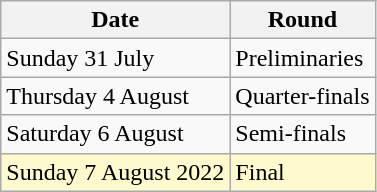<table class="wikitable">
<tr>
<th>Date</th>
<th>Round</th>
</tr>
<tr>
<td>Sunday 31 July</td>
<td>Preliminaries</td>
</tr>
<tr>
<td>Thursday 4 August</td>
<td>Quarter-finals</td>
</tr>
<tr>
<td>Saturday 6 August</td>
<td>Semi-finals</td>
</tr>
<tr>
<td style=background:lemonchiffon>Sunday 7 August 2022</td>
<td style=background:lemonchiffon>Final</td>
</tr>
</table>
